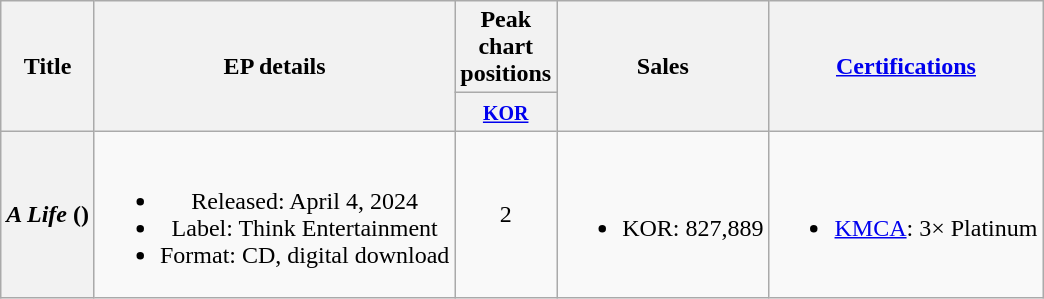<table class="wikitable plainrowheaders" style="text-align:center">
<tr>
<th scope="col" rowspan="2">Title</th>
<th scope="col" rowspan="2">EP details</th>
<th scope="col">Peak chart positions</th>
<th scope="col" rowspan="2">Sales</th>
<th scope="col" rowspan="2"><a href='#'>Certifications</a></th>
</tr>
<tr>
<th scope="col" style="width:3em;"><small><a href='#'>KOR</a></small><br></th>
</tr>
<tr>
<th scope="row"><em>A Life</em> ()</th>
<td><br><ul><li>Released: April 4, 2024</li><li>Label: Think Entertainment</li><li>Format: CD, digital download</li></ul></td>
<td>2</td>
<td><br><ul><li>KOR: 827,889</li></ul></td>
<td><br><ul><li><a href='#'>KMCA</a>: 3× Platinum</li></ul></td>
</tr>
</table>
